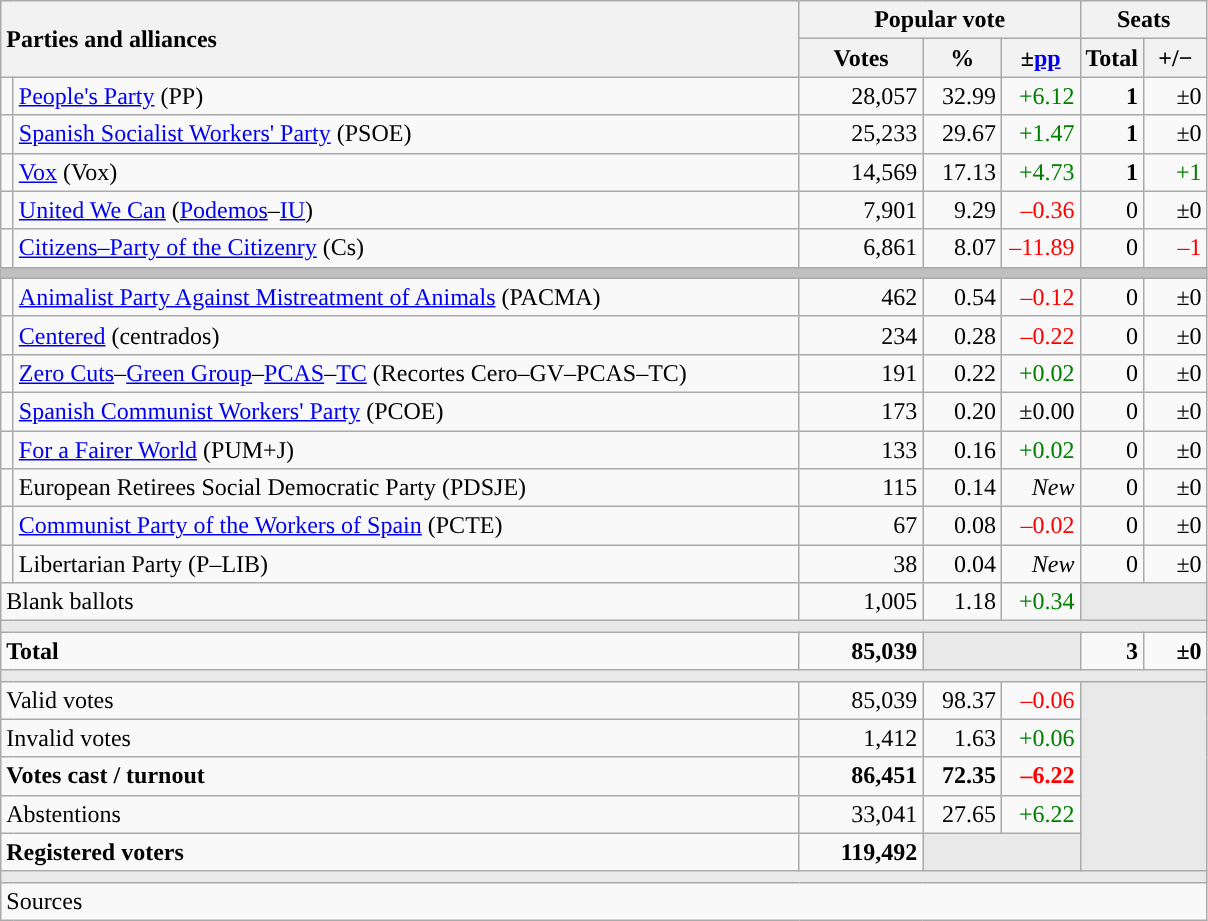<table class="wikitable" style="text-align:right;">
<tr>
<th style="text-align:left;" rowspan="2" colspan="2" width="525">Parties and alliances</th>
<th colspan="3">Popular vote</th>
<th colspan="2">Seats</th>
</tr>
<tr>
<th width="75">Votes</th>
<th width="45">%</th>
<th width="45">±<a href='#'>pp</a></th>
<th width="35">Total</th>
<th width="35">+/−</th>
</tr>
<tr>
<td width="1" style="color:inherit;background:"></td>
<td align="left"><a href='#'>People's Party</a> (PP)</td>
<td>28,057</td>
<td>32.99</td>
<td style="color:green;">+6.12</td>
<td><strong>1</strong></td>
<td>±0</td>
</tr>
<tr>
<td style="color:inherit;background:"></td>
<td align="left"><a href='#'>Spanish Socialist Workers' Party</a> (PSOE)</td>
<td>25,233</td>
<td>29.67</td>
<td style="color:green;">+1.47</td>
<td><strong>1</strong></td>
<td>±0</td>
</tr>
<tr>
<td style="color:inherit;background:"></td>
<td align="left"><a href='#'>Vox</a> (Vox)</td>
<td>14,569</td>
<td>17.13</td>
<td style="color:green;">+4.73</td>
<td><strong>1</strong></td>
<td style="color:green;">+1</td>
</tr>
<tr>
<td style="color:inherit;background:"></td>
<td align="left"><a href='#'>United We Can</a> (<a href='#'>Podemos</a>–<a href='#'>IU</a>)</td>
<td>7,901</td>
<td>9.29</td>
<td style="color:red;">–0.36</td>
<td>0</td>
<td>±0</td>
</tr>
<tr>
<td style="color:inherit;background:"></td>
<td align="left"><a href='#'>Citizens–Party of the Citizenry</a> (Cs)</td>
<td>6,861</td>
<td>8.07</td>
<td style="color:red;">–11.89</td>
<td>0</td>
<td style="color:red;">–1</td>
</tr>
<tr>
<td colspan="7" bgcolor="#C0C0C0"></td>
</tr>
<tr>
<td style="color:inherit;background:"></td>
<td align="left"><a href='#'>Animalist Party Against Mistreatment of Animals</a> (PACMA)</td>
<td>462</td>
<td>0.54</td>
<td style="color:red;">–0.12</td>
<td>0</td>
<td>±0</td>
</tr>
<tr>
<td style="color:inherit;background:"></td>
<td align="left"><a href='#'>Centered</a> (centrados)</td>
<td>234</td>
<td>0.28</td>
<td style="color:red;">–0.22</td>
<td>0</td>
<td>±0</td>
</tr>
<tr>
<td style="color:inherit;background:"></td>
<td align="left"><a href='#'>Zero Cuts</a>–<a href='#'>Green Group</a>–<a href='#'>PCAS</a>–<a href='#'>TC</a> (Recortes Cero–GV–PCAS–TC)</td>
<td>191</td>
<td>0.22</td>
<td style="color:green;">+0.02</td>
<td>0</td>
<td>±0</td>
</tr>
<tr>
<td style="color:inherit;background:"></td>
<td align="left"><a href='#'>Spanish Communist Workers' Party</a> (PCOE)</td>
<td>173</td>
<td>0.20</td>
<td>±0.00</td>
<td>0</td>
<td>±0</td>
</tr>
<tr>
<td style="color:inherit;background:"></td>
<td align="left"><a href='#'>For a Fairer World</a> (PUM+J)</td>
<td>133</td>
<td>0.16</td>
<td style="color:green;">+0.02</td>
<td>0</td>
<td>±0</td>
</tr>
<tr>
<td style="color:inherit;background:"></td>
<td align="left">European Retirees Social Democratic Party (PDSJE)</td>
<td>115</td>
<td>0.14</td>
<td><em>New</em></td>
<td>0</td>
<td>±0</td>
</tr>
<tr>
<td style="color:inherit;background:"></td>
<td align="left"><a href='#'>Communist Party of the Workers of Spain</a> (PCTE)</td>
<td>67</td>
<td>0.08</td>
<td style="color:red;">–0.02</td>
<td>0</td>
<td>±0</td>
</tr>
<tr>
<td style="color:inherit;background:"></td>
<td align="left">Libertarian Party (P–LIB)</td>
<td>38</td>
<td>0.04</td>
<td><em>New</em></td>
<td>0</td>
<td>±0</td>
</tr>
<tr>
<td align="left" colspan="2">Blank ballots</td>
<td>1,005</td>
<td>1.18</td>
<td style="color:green;">+0.34</td>
<td bgcolor="#E9E9E9" colspan="2"></td>
</tr>
<tr>
<td colspan="7" bgcolor="#E9E9E9"></td>
</tr>
<tr style="font-weight:bold;">
<td align="left" colspan="2">Total</td>
<td>85,039</td>
<td bgcolor="#E9E9E9" colspan="2"></td>
<td>3</td>
<td>±0</td>
</tr>
<tr>
<td colspan="7" bgcolor="#E9E9E9"></td>
</tr>
<tr>
<td align="left" colspan="2">Valid votes</td>
<td>85,039</td>
<td>98.37</td>
<td style="color:red;">–0.06</td>
<td bgcolor="#E9E9E9" colspan="2" rowspan="5"></td>
</tr>
<tr>
<td align="left" colspan="2">Invalid votes</td>
<td>1,412</td>
<td>1.63</td>
<td style="color:green;">+0.06</td>
</tr>
<tr style="font-weight:bold;">
<td align="left" colspan="2">Votes cast / turnout</td>
<td>86,451</td>
<td>72.35</td>
<td style="color:red;">–6.22</td>
</tr>
<tr>
<td align="left" colspan="2">Abstentions</td>
<td>33,041</td>
<td>27.65</td>
<td style="color:green;">+6.22</td>
</tr>
<tr style="font-weight:bold;">
<td align="left" colspan="2">Registered voters</td>
<td>119,492</td>
<td bgcolor="#E9E9E9" colspan="2"></td>
</tr>
<tr>
<td colspan="7" bgcolor="#E9E9E9"></td>
</tr>
<tr>
<td align="left" colspan="7">Sources</td>
</tr>
</table>
